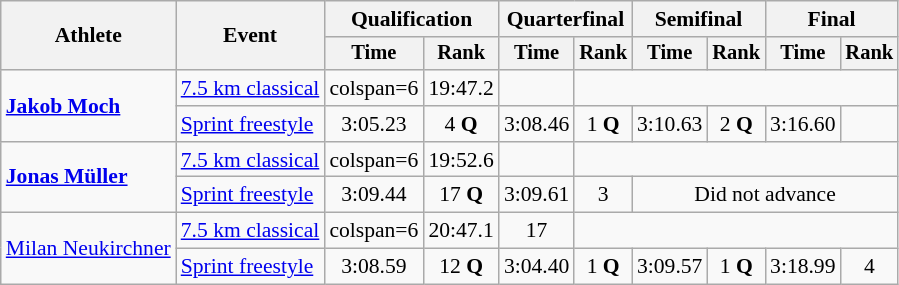<table class="wikitable" style="font-size:90%">
<tr>
<th rowspan="2">Athlete</th>
<th rowspan="2">Event</th>
<th colspan="2">Qualification</th>
<th colspan="2">Quarterfinal</th>
<th colspan="2">Semifinal</th>
<th colspan="2">Final</th>
</tr>
<tr style="font-size:95%">
<th>Time</th>
<th>Rank</th>
<th>Time</th>
<th>Rank</th>
<th>Time</th>
<th>Rank</th>
<th>Time</th>
<th>Rank</th>
</tr>
<tr align=center>
<td align=left rowspan=2><strong><a href='#'>Jakob Moch</a></strong></td>
<td align=left><a href='#'>7.5 km classical</a></td>
<td>colspan=6</td>
<td>19:47.2</td>
<td></td>
</tr>
<tr align=center>
<td align=left><a href='#'>Sprint freestyle</a></td>
<td>3:05.23</td>
<td>4 <strong>Q</strong></td>
<td>3:08.46</td>
<td>1 <strong>Q</strong></td>
<td>3:10.63</td>
<td>2 <strong>Q</strong></td>
<td>3:16.60</td>
<td></td>
</tr>
<tr align=center>
<td align=left rowspan=2><strong><a href='#'>Jonas Müller</a></strong></td>
<td align=left><a href='#'>7.5 km classical</a></td>
<td>colspan=6</td>
<td>19:52.6</td>
<td></td>
</tr>
<tr align=center>
<td align=left><a href='#'>Sprint freestyle</a></td>
<td>3:09.44</td>
<td>17 <strong>Q</strong></td>
<td>3:09.61</td>
<td>3</td>
<td colspan=4>Did not advance</td>
</tr>
<tr align=center>
<td align=left rowspan=2><a href='#'>Milan Neukirchner</a></td>
<td align=left><a href='#'>7.5 km classical</a></td>
<td>colspan=6</td>
<td>20:47.1</td>
<td>17</td>
</tr>
<tr align=center>
<td align=left><a href='#'>Sprint freestyle</a></td>
<td>3:08.59</td>
<td>12 <strong>Q</strong></td>
<td>3:04.40</td>
<td>1 <strong>Q</strong></td>
<td>3:09.57</td>
<td>1 <strong>Q</strong></td>
<td>3:18.99</td>
<td>4</td>
</tr>
</table>
